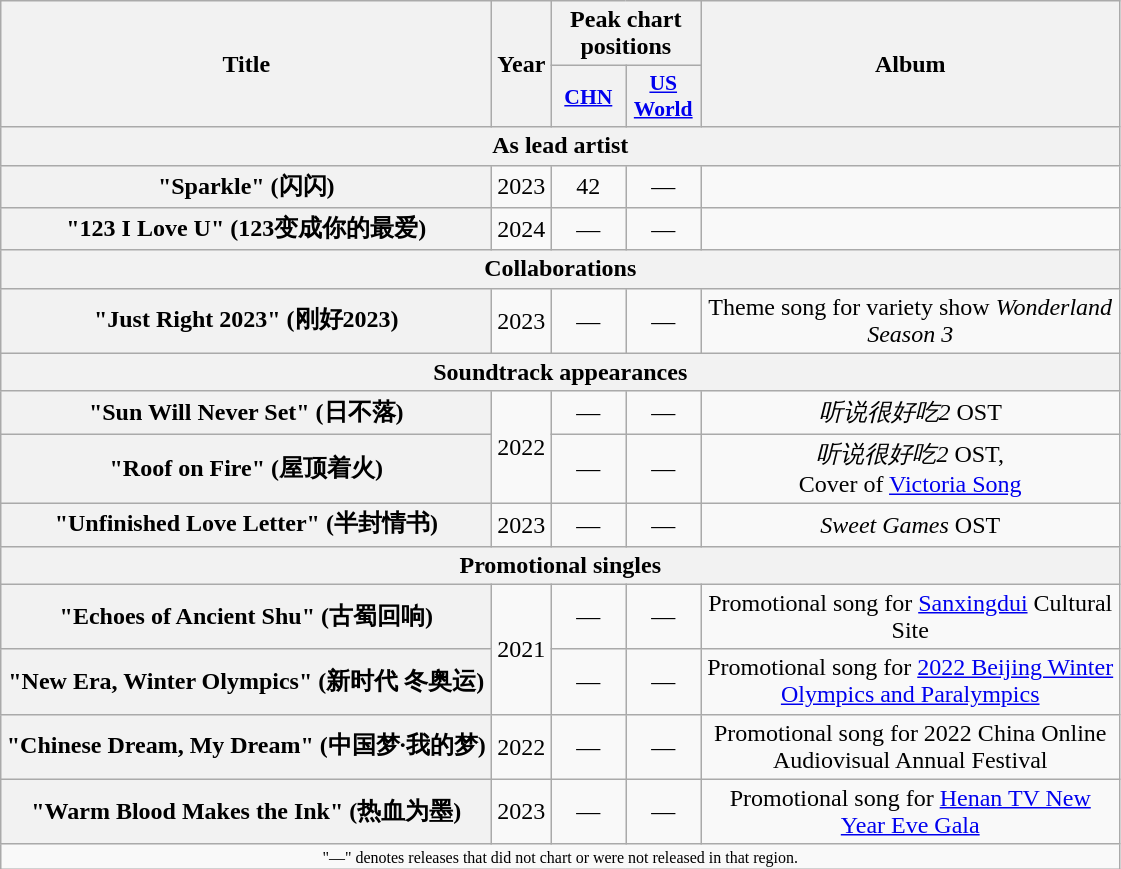<table class="wikitable plainrowheaders" style="text-align:center;">
<tr>
<th rowspan="2" scope="col" style="width:20em;">Title</th>
<th rowspan="2" scope="col">Year</th>
<th colspan="2" scope="col">Peak chart positions</th>
<th rowspan="2" scope="col" style="width:17em;">Album</th>
</tr>
<tr>
<th scope="col" style="width:3em;font-size:90%;"><a href='#'>CHN</a></th>
<th scope="col" style="width:3em;font-size:90%;"><a href='#'>US<br>World</a></th>
</tr>
<tr>
<th colspan="5">As lead artist</th>
</tr>
<tr>
<th scope="row">"Sparkle" (闪闪)</th>
<td>2023</td>
<td>42</td>
<td>—</td>
<td></td>
</tr>
<tr>
<th scope="row">"123 I Love U" (123变成你的最爱)</th>
<td>2024</td>
<td>—</td>
<td>—</td>
<td></td>
</tr>
<tr>
<th colspan="5">Collaborations</th>
</tr>
<tr>
<th scope="row">"Just Right 2023" (刚好2023)<br></th>
<td>2023</td>
<td>—</td>
<td>—</td>
<td>Theme song for variety show <em>Wonderland Season 3</em></td>
</tr>
<tr>
<th colspan="5">Soundtrack appearances</th>
</tr>
<tr>
<th scope="row">"Sun Will Never Set" (日不落)</th>
<td rowspan="2">2022</td>
<td>—</td>
<td>—</td>
<td><em>听说很好吃2</em> OST</td>
</tr>
<tr>
<th scope="row">"Roof on Fire" (屋顶着火)<br></th>
<td>—</td>
<td>—</td>
<td><em>听说很好吃2</em> OST,<br>Cover of <a href='#'>Victoria Song</a></td>
</tr>
<tr>
<th scope="row">"Unfinished Love Letter" (半封情书)</th>
<td>2023</td>
<td>—</td>
<td>—</td>
<td><em>Sweet Games</em> OST</td>
</tr>
<tr>
<th colspan="5">Promotional singles</th>
</tr>
<tr>
<th scope="row">"Echoes of Ancient Shu" (古蜀回响)<br></th>
<td rowspan="2">2021</td>
<td>—</td>
<td>—</td>
<td>Promotional song for <a href='#'>Sanxingdui</a> Cultural Site</td>
</tr>
<tr>
<th scope="row">"New Era, Winter Olympics" (新时代 冬奥运)</th>
<td>—</td>
<td>—</td>
<td>Promotional song for <a href='#'>2022 Beijing Winter Olympics and Paralympics</a></td>
</tr>
<tr>
<th scope="row">"Chinese Dream, My Dream" (中国梦·我的梦)</th>
<td>2022</td>
<td>—</td>
<td>—</td>
<td>Promotional song for 2022 China Online Audiovisual Annual Festival</td>
</tr>
<tr>
<th scope="row">"Warm Blood Makes the Ink" (热血为墨)</th>
<td>2023</td>
<td>—</td>
<td>—</td>
<td>Promotional song for <a href='#'>Henan TV New Year Eve Gala</a></td>
</tr>
<tr>
<td colspan="5" style="font-size:8pt">"—" denotes releases that did not chart or were not released in that region.</td>
</tr>
</table>
